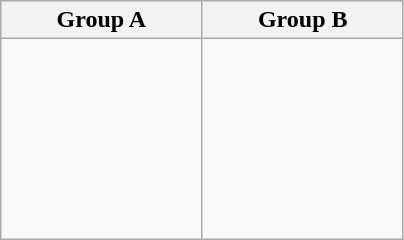<table class="wikitable">
<tr>
<th width=25%>Group A</th>
<th width=25%>Group B</th>
</tr>
<tr>
<td><br><br>
<br>
<br>
<br>
<br>
<br></td>
<td><br><br>
<br>
<br>
<br>
<br>
<br></td>
</tr>
</table>
